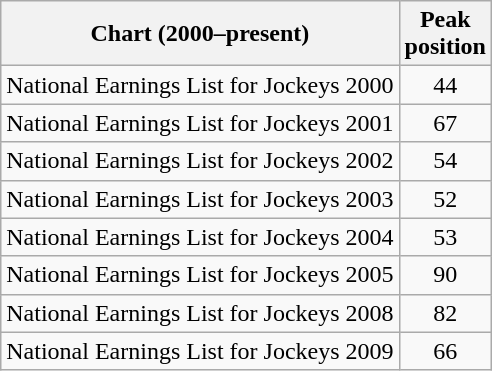<table class="wikitable sortable">
<tr>
<th>Chart (2000–present)</th>
<th>Peak<br>position</th>
</tr>
<tr>
<td>National Earnings List for Jockeys 2000</td>
<td style="text-align:center;">44</td>
</tr>
<tr>
<td>National Earnings List for Jockeys 2001</td>
<td style="text-align:center;">67</td>
</tr>
<tr>
<td>National Earnings List for Jockeys 2002</td>
<td style="text-align:center;">54</td>
</tr>
<tr>
<td>National Earnings List for Jockeys 2003</td>
<td style="text-align:center;">52</td>
</tr>
<tr>
<td>National Earnings List for Jockeys 2004</td>
<td style="text-align:center;">53</td>
</tr>
<tr>
<td>National Earnings List for Jockeys 2005</td>
<td style="text-align:center;">90</td>
</tr>
<tr>
<td>National Earnings List for Jockeys 2008</td>
<td style="text-align:center;">82</td>
</tr>
<tr>
<td>National Earnings List for Jockeys 2009</td>
<td style="text-align:center;">66</td>
</tr>
</table>
